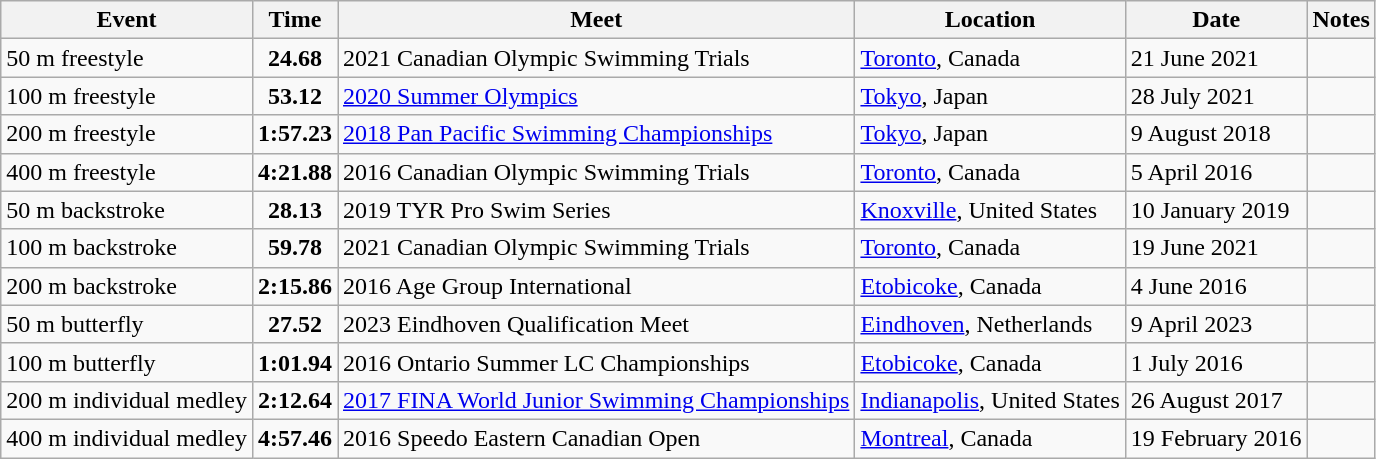<table class="wikitable">
<tr>
<th>Event</th>
<th>Time</th>
<th>Meet</th>
<th>Location</th>
<th>Date</th>
<th>Notes</th>
</tr>
<tr>
<td>50 m freestyle</td>
<td style="text-align:center;"><strong>24.68</strong></td>
<td>2021 Canadian Olympic Swimming Trials</td>
<td><a href='#'>Toronto</a>, Canada</td>
<td>21 June 2021</td>
<td></td>
</tr>
<tr>
<td>100 m freestyle</td>
<td style="text-align:center;"><strong>53.12</strong></td>
<td><a href='#'>2020 Summer Olympics</a></td>
<td><a href='#'>Tokyo</a>, Japan</td>
<td>28 July 2021</td>
<td></td>
</tr>
<tr>
<td>200 m freestyle</td>
<td style="text-align:center;"><strong>1:57.23</strong></td>
<td><a href='#'>2018 Pan Pacific Swimming Championships</a></td>
<td><a href='#'>Tokyo</a>, Japan</td>
<td>9 August 2018</td>
<td></td>
</tr>
<tr>
<td>400 m freestyle</td>
<td style="text-align:center;"><strong>4:21.88</strong></td>
<td>2016 Canadian Olympic Swimming Trials</td>
<td><a href='#'>Toronto</a>, Canada</td>
<td>5 April 2016</td>
<td></td>
</tr>
<tr>
<td>50 m backstroke</td>
<td style="text-align:center;"><strong>28.13</strong></td>
<td>2019 TYR Pro Swim Series</td>
<td><a href='#'>Knoxville</a>, United States</td>
<td>10 January 2019</td>
<td></td>
</tr>
<tr>
<td>100 m backstroke</td>
<td style="text-align:center;"><strong>59.78</strong></td>
<td>2021 Canadian Olympic Swimming Trials</td>
<td><a href='#'>Toronto</a>, Canada</td>
<td>19 June 2021</td>
<td></td>
</tr>
<tr>
<td>200 m backstroke</td>
<td style="text-align:center;"><strong>2:15.86</strong></td>
<td>2016 Age Group International</td>
<td><a href='#'>Etobicoke</a>, Canada</td>
<td>4 June 2016</td>
<td></td>
</tr>
<tr>
<td>50 m butterfly</td>
<td style="text-align:center;"><strong>27.52</strong></td>
<td>2023 Eindhoven Qualification Meet</td>
<td><a href='#'>Eindhoven</a>, Netherlands</td>
<td>9 April 2023</td>
<td></td>
</tr>
<tr>
<td>100 m butterfly</td>
<td style="text-align:center;"><strong>1:01.94</strong></td>
<td>2016 Ontario Summer LC Championships</td>
<td><a href='#'>Etobicoke</a>, Canada</td>
<td>1 July 2016</td>
<td></td>
</tr>
<tr>
<td>200 m individual medley</td>
<td style="text-align:center;"><strong>2:12.64</strong></td>
<td><a href='#'>2017 FINA World Junior Swimming Championships</a></td>
<td><a href='#'>Indianapolis</a>, United States</td>
<td>26 August 2017</td>
<td></td>
</tr>
<tr>
<td>400 m individual medley</td>
<td style="text-align:center;"><strong>4:57.46</strong></td>
<td>2016 Speedo Eastern Canadian Open</td>
<td><a href='#'>Montreal</a>, Canada</td>
<td>19 February 2016</td>
<td></td>
</tr>
</table>
